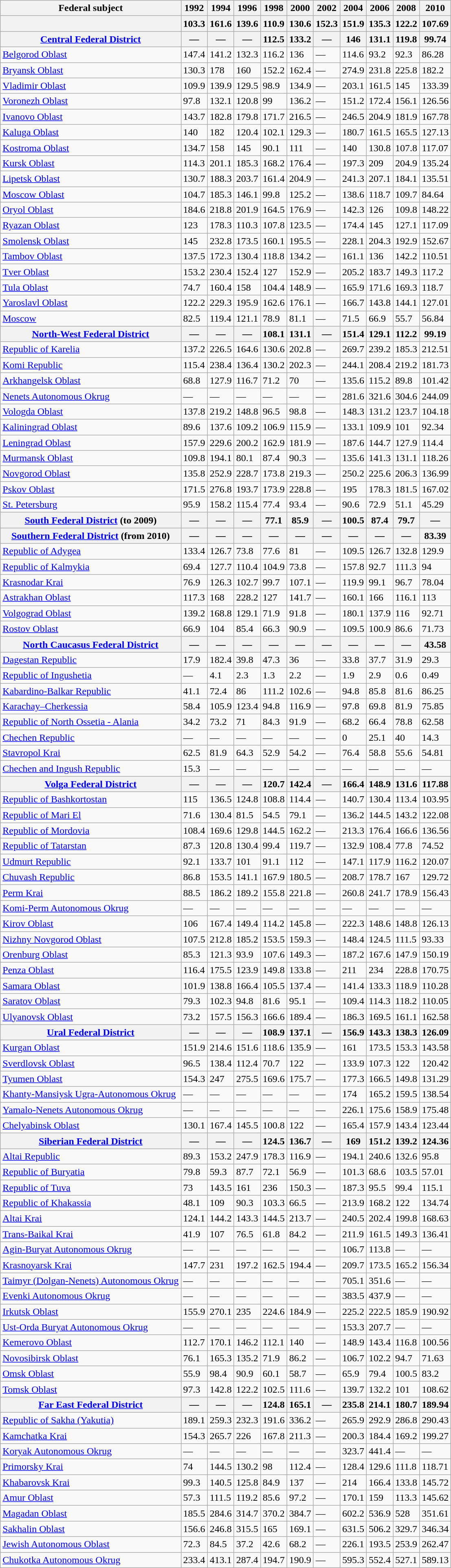<table class="wikitable sortable">
<tr>
<th>Federal subject</th>
<th>1992</th>
<th>1994</th>
<th>1996</th>
<th>1998</th>
<th>2000</th>
<th>2002</th>
<th>2004</th>
<th>2006</th>
<th>2008</th>
<th>2010</th>
</tr>
<tr>
<th></th>
<th>103.3</th>
<th>161.6</th>
<th>139.6</th>
<th>110.9</th>
<th>130.6</th>
<th>152.3</th>
<th>151.9</th>
<th>135.3</th>
<th>122.2</th>
<th>107.69</th>
</tr>
<tr>
<th><a href='#'>Central Federal District</a></th>
<th>—</th>
<th>—</th>
<th>—</th>
<th>112.5</th>
<th>133.2</th>
<th>—</th>
<th>146</th>
<th>131.1</th>
<th>119.8</th>
<th>99.74</th>
</tr>
<tr>
<td><a href='#'>Belgorod Oblast</a></td>
<td>147.4</td>
<td>141.2</td>
<td>132.3</td>
<td>116.2</td>
<td>136</td>
<td>—</td>
<td>114.6</td>
<td>93.2</td>
<td>92.3</td>
<td>86.28</td>
</tr>
<tr>
<td><a href='#'>Bryansk Oblast</a></td>
<td>130.3</td>
<td>178</td>
<td>160</td>
<td>152.2</td>
<td>162.4</td>
<td>—</td>
<td>274.9</td>
<td>231.8</td>
<td>225.8</td>
<td>182.2</td>
</tr>
<tr>
<td><a href='#'>Vladimir Oblast</a></td>
<td>109.9</td>
<td>139.9</td>
<td>129.5</td>
<td>98.9</td>
<td>134.9</td>
<td>—</td>
<td>203.1</td>
<td>161.5</td>
<td>145</td>
<td>133.39</td>
</tr>
<tr>
<td><a href='#'>Voronezh Oblast</a></td>
<td>97.8</td>
<td>132.1</td>
<td>120.8</td>
<td>99</td>
<td>136.2</td>
<td>—</td>
<td>151.2</td>
<td>172.4</td>
<td>156.1</td>
<td>126.56</td>
</tr>
<tr>
<td><a href='#'>Ivanovo Oblast</a></td>
<td>143.7</td>
<td>182.8</td>
<td>179.8</td>
<td>171.7</td>
<td>216.5</td>
<td>—</td>
<td>246.5</td>
<td>204.9</td>
<td>181.9</td>
<td>167.78</td>
</tr>
<tr>
<td><a href='#'>Kaluga Oblast</a></td>
<td>140</td>
<td>182</td>
<td>120.4</td>
<td>102.1</td>
<td>129.3</td>
<td>—</td>
<td>180.7</td>
<td>161.5</td>
<td>165.5</td>
<td>127.13</td>
</tr>
<tr>
<td><a href='#'>Kostroma Oblast</a></td>
<td>134.7</td>
<td>158</td>
<td>145</td>
<td>90.1</td>
<td>111</td>
<td>—</td>
<td>140</td>
<td>130.8</td>
<td>107.8</td>
<td>117.07</td>
</tr>
<tr>
<td><a href='#'>Kursk Oblast</a></td>
<td>114.3</td>
<td>201.1</td>
<td>185.3</td>
<td>168.2</td>
<td>176.4</td>
<td>—</td>
<td>197.3</td>
<td>209</td>
<td>204.9</td>
<td>135.24</td>
</tr>
<tr>
<td><a href='#'>Lipetsk Oblast</a></td>
<td>130.7</td>
<td>188.3</td>
<td>203.7</td>
<td>161.4</td>
<td>204.9</td>
<td>—</td>
<td>241.3</td>
<td>207.1</td>
<td>184.1</td>
<td>135.51</td>
</tr>
<tr>
<td><a href='#'>Moscow Oblast</a></td>
<td>104.7</td>
<td>185.3</td>
<td>146.1</td>
<td>99.8</td>
<td>125.2</td>
<td>—</td>
<td>138.6</td>
<td>118.7</td>
<td>109.7</td>
<td>84.64</td>
</tr>
<tr>
<td><a href='#'>Oryol Oblast</a></td>
<td>184.6</td>
<td>218.8</td>
<td>201.9</td>
<td>164.5</td>
<td>176.9</td>
<td>—</td>
<td>142.3</td>
<td>126</td>
<td>109.8</td>
<td>148.22</td>
</tr>
<tr>
<td><a href='#'>Ryazan Oblast</a></td>
<td>123</td>
<td>178.3</td>
<td>110.3</td>
<td>107.8</td>
<td>123.5</td>
<td>—</td>
<td>174.4</td>
<td>145</td>
<td>127.1</td>
<td>117.09</td>
</tr>
<tr>
<td><a href='#'>Smolensk Oblast</a></td>
<td>145</td>
<td>232.8</td>
<td>173.5</td>
<td>160.1</td>
<td>195.5</td>
<td>—</td>
<td>228.1</td>
<td>204.3</td>
<td>192.9</td>
<td>152.67</td>
</tr>
<tr>
<td><a href='#'>Tambov Oblast</a></td>
<td>137.5</td>
<td>172.3</td>
<td>130.4</td>
<td>118.8</td>
<td>134.2</td>
<td>—</td>
<td>161.1</td>
<td>136</td>
<td>142.2</td>
<td>110.51</td>
</tr>
<tr>
<td><a href='#'>Tver Oblast</a></td>
<td>153.2</td>
<td>230.4</td>
<td>152.4</td>
<td>127</td>
<td>152.9</td>
<td>—</td>
<td>205.2</td>
<td>183.7</td>
<td>149.3</td>
<td>117.2</td>
</tr>
<tr>
<td><a href='#'>Tula Oblast</a></td>
<td>74.7</td>
<td>160.4</td>
<td>158</td>
<td>104.4</td>
<td>148.9</td>
<td>—</td>
<td>165.9</td>
<td>171.6</td>
<td>169.3</td>
<td>118.7</td>
</tr>
<tr>
<td><a href='#'>Yaroslavl Oblast</a></td>
<td>122.2</td>
<td>229.3</td>
<td>195.9</td>
<td>162.6</td>
<td>176.1</td>
<td>—</td>
<td>166.7</td>
<td>143.8</td>
<td>144.1</td>
<td>127.01</td>
</tr>
<tr>
<td><a href='#'>Moscow</a></td>
<td>82.5</td>
<td>119.4</td>
<td>121.1</td>
<td>78.9</td>
<td>81.1</td>
<td>—</td>
<td>71.5</td>
<td>66.9</td>
<td>55.7</td>
<td>56.84</td>
</tr>
<tr>
<th><a href='#'>North-West Federal District</a></th>
<th>—</th>
<th>—</th>
<th>—</th>
<th>108.1</th>
<th>131.1</th>
<th>—</th>
<th>151.4</th>
<th>129.1</th>
<th>112.2</th>
<th>99.19</th>
</tr>
<tr>
<td><a href='#'>Republic of Karelia</a></td>
<td>137.2</td>
<td>226.5</td>
<td>164.6</td>
<td>130.6</td>
<td>202.8</td>
<td>—</td>
<td>269.7</td>
<td>239.2</td>
<td>185.3</td>
<td>212.51</td>
</tr>
<tr>
<td><a href='#'>Komi Republic</a></td>
<td>115.4</td>
<td>238.4</td>
<td>136.4</td>
<td>130.2</td>
<td>202.3</td>
<td>—</td>
<td>244.1</td>
<td>208.4</td>
<td>219.2</td>
<td>181.73</td>
</tr>
<tr>
<td><a href='#'>Arkhangelsk Oblast</a></td>
<td>68.8</td>
<td>127.9</td>
<td>116.7</td>
<td>71.2</td>
<td>70</td>
<td>—</td>
<td>135.6</td>
<td>115.2</td>
<td>89.8</td>
<td>101.42</td>
</tr>
<tr>
<td><a href='#'>Nenets Autonomous Okrug</a></td>
<td>—</td>
<td>—</td>
<td>—</td>
<td>—</td>
<td>—</td>
<td>—</td>
<td>281.6</td>
<td>321.6</td>
<td>304.6</td>
<td>244.09</td>
</tr>
<tr>
<td><a href='#'>Vologda Oblast</a></td>
<td>137.8</td>
<td>219.2</td>
<td>148.8</td>
<td>96.5</td>
<td>98.8</td>
<td>—</td>
<td>148.3</td>
<td>131.2</td>
<td>123.7</td>
<td>104.18</td>
</tr>
<tr>
<td><a href='#'>Kaliningrad Oblast</a></td>
<td>89.6</td>
<td>137.6</td>
<td>109.2</td>
<td>106.9</td>
<td>115.9</td>
<td>—</td>
<td>133.1</td>
<td>109.9</td>
<td>101</td>
<td>92.34</td>
</tr>
<tr>
<td><a href='#'>Leningrad Oblast</a></td>
<td>157.9</td>
<td>229.6</td>
<td>200.2</td>
<td>162.9</td>
<td>181.9</td>
<td>—</td>
<td>187.6</td>
<td>144.7</td>
<td>127.9</td>
<td>114.4</td>
</tr>
<tr>
<td><a href='#'>Murmansk Oblast</a></td>
<td>109.8</td>
<td>194.1</td>
<td>80.1</td>
<td>87.4</td>
<td>90.3</td>
<td>—</td>
<td>135.6</td>
<td>141.3</td>
<td>131.1</td>
<td>118.26</td>
</tr>
<tr>
<td><a href='#'>Novgorod Oblast</a></td>
<td>135.8</td>
<td>252.9</td>
<td>228.7</td>
<td>173.8</td>
<td>219.3</td>
<td>—</td>
<td>250.2</td>
<td>225.6</td>
<td>206.3</td>
<td>136.99</td>
</tr>
<tr>
<td><a href='#'>Pskov Oblast</a></td>
<td>171.5</td>
<td>276.8</td>
<td>193.7</td>
<td>173.9</td>
<td>228.8</td>
<td>—</td>
<td>195</td>
<td>178.3</td>
<td>181.5</td>
<td>167.02</td>
</tr>
<tr>
<td><a href='#'>St. Petersburg</a></td>
<td>95.9</td>
<td>158.2</td>
<td>115.4</td>
<td>77.4</td>
<td>93.4</td>
<td>—</td>
<td>90.6</td>
<td>72.9</td>
<td>51.1</td>
<td>45.29</td>
</tr>
<tr>
<th><a href='#'>South Federal District</a> (to 2009)</th>
<th>—</th>
<th>—</th>
<th>—</th>
<th>77.1</th>
<th>85.9</th>
<th>—</th>
<th>100.5</th>
<th>87.4</th>
<th>79.7</th>
<th>—</th>
</tr>
<tr>
<th><a href='#'>Southern Federal District</a> (from 2010)</th>
<th>—</th>
<th>—</th>
<th>—</th>
<th>—</th>
<th>—</th>
<th>—</th>
<th>—</th>
<th>—</th>
<th>—</th>
<th>83.39</th>
</tr>
<tr>
<td><a href='#'>Republic of Adygea</a></td>
<td>133.4</td>
<td>126.7</td>
<td>73.8</td>
<td>77.6</td>
<td>81</td>
<td>—</td>
<td>109.5</td>
<td>126.7</td>
<td>132.8</td>
<td>129.9</td>
</tr>
<tr>
<td><a href='#'>Republic of Kalmykia</a></td>
<td>69.4</td>
<td>127.7</td>
<td>110.4</td>
<td>104.9</td>
<td>73.8</td>
<td>—</td>
<td>157.8</td>
<td>92.7</td>
<td>111.3</td>
<td>94</td>
</tr>
<tr>
<td><a href='#'>Krasnodar Krai</a></td>
<td>76.9</td>
<td>126.3</td>
<td>102.7</td>
<td>99.7</td>
<td>107.1</td>
<td>—</td>
<td>119.9</td>
<td>99.1</td>
<td>96.7</td>
<td>78.04</td>
</tr>
<tr>
<td><a href='#'>Astrakhan Oblast</a></td>
<td>117.3</td>
<td>168</td>
<td>228.2</td>
<td>127</td>
<td>141.7</td>
<td>—</td>
<td>160.1</td>
<td>166</td>
<td>116.1</td>
<td>113</td>
</tr>
<tr>
<td><a href='#'>Volgograd Oblast</a></td>
<td>139.2</td>
<td>168.8</td>
<td>129.1</td>
<td>71.9</td>
<td>91.8</td>
<td>—</td>
<td>180.1</td>
<td>137.9</td>
<td>116</td>
<td>92.71</td>
</tr>
<tr>
<td><a href='#'>Rostov Oblast</a></td>
<td>66.9</td>
<td>104</td>
<td>85.4</td>
<td>66.3</td>
<td>90.9</td>
<td>—</td>
<td>109.5</td>
<td>100.9</td>
<td>86.6</td>
<td>71.73</td>
</tr>
<tr>
<th><a href='#'>North Caucasus Federal District</a></th>
<th>—</th>
<th>—</th>
<th>—</th>
<th>—</th>
<th>—</th>
<th>—</th>
<th>—</th>
<th>—</th>
<th>—</th>
<th>43.58</th>
</tr>
<tr>
<td><a href='#'>Dagestan Republic</a></td>
<td>17.9</td>
<td>182.4</td>
<td>39.8</td>
<td>47.3</td>
<td>36</td>
<td>—</td>
<td>33.8</td>
<td>37.7</td>
<td>31.9</td>
<td>29.3</td>
</tr>
<tr>
<td><a href='#'>Republic of Ingushetia</a></td>
<td>—</td>
<td>4.1</td>
<td>2.3</td>
<td>1.3</td>
<td>2.2</td>
<td>—</td>
<td>1.9</td>
<td>2.9</td>
<td>0.6</td>
<td>0.49</td>
</tr>
<tr>
<td><a href='#'>Kabardino-Balkar Republic</a></td>
<td>41.1</td>
<td>72.4</td>
<td>86</td>
<td>111.2</td>
<td>102.6</td>
<td>—</td>
<td>94.8</td>
<td>85.8</td>
<td>81.6</td>
<td>86.25</td>
</tr>
<tr>
<td><a href='#'>Karachay–Cherkessia</a></td>
<td>58.4</td>
<td>105.9</td>
<td>123.4</td>
<td>94.8</td>
<td>116.9</td>
<td>—</td>
<td>97.8</td>
<td>69.8</td>
<td>81.9</td>
<td>75.85</td>
</tr>
<tr>
<td><a href='#'>Republic of North Ossetia - Alania</a></td>
<td>34.2</td>
<td>73.2</td>
<td>71</td>
<td>84.3</td>
<td>91.9</td>
<td>—</td>
<td>68.2</td>
<td>66.4</td>
<td>78.8</td>
<td>62.58</td>
</tr>
<tr>
<td><a href='#'>Chechen Republic</a></td>
<td>—</td>
<td>—</td>
<td>—</td>
<td>—</td>
<td>—</td>
<td>—</td>
<td>0</td>
<td>25.1</td>
<td>40</td>
<td>14.3</td>
</tr>
<tr>
<td><a href='#'>Stavropol Krai</a></td>
<td>62.5</td>
<td>81.9</td>
<td>64.3</td>
<td>52.9</td>
<td>54.2</td>
<td>—</td>
<td>76.4</td>
<td>58.8</td>
<td>55.6</td>
<td>54.81</td>
</tr>
<tr>
<td><a href='#'>Chechen and Ingush Republic</a></td>
<td>15.3</td>
<td>—</td>
<td>—</td>
<td>—</td>
<td>—</td>
<td>—</td>
<td>—</td>
<td>—</td>
<td>—</td>
<td>—</td>
</tr>
<tr>
<th><a href='#'>Volga Federal District</a></th>
<th>—</th>
<th>—</th>
<th>—</th>
<th>120.7</th>
<th>142.4</th>
<th>—</th>
<th>166.4</th>
<th>148.9</th>
<th>131.6</th>
<th>117.88</th>
</tr>
<tr>
<td><a href='#'>Republic of Bashkortostan</a></td>
<td>115</td>
<td>136.5</td>
<td>124.8</td>
<td>108.8</td>
<td>114.4</td>
<td>—</td>
<td>140.7</td>
<td>130.4</td>
<td>113.4</td>
<td>103.95</td>
</tr>
<tr>
<td><a href='#'>Republic of Mari El</a></td>
<td>71.6</td>
<td>130.4</td>
<td>81.5</td>
<td>54.5</td>
<td>79.1</td>
<td>—</td>
<td>136.2</td>
<td>144.5</td>
<td>143.2</td>
<td>122.08</td>
</tr>
<tr>
<td><a href='#'>Republic of Mordovia</a></td>
<td>108.4</td>
<td>169.6</td>
<td>129.8</td>
<td>144.5</td>
<td>162.2</td>
<td>—</td>
<td>213.3</td>
<td>176.4</td>
<td>166.6</td>
<td>136.56</td>
</tr>
<tr>
<td><a href='#'>Republic of Tatarstan</a></td>
<td>87.3</td>
<td>120.8</td>
<td>130.4</td>
<td>99.4</td>
<td>119.7</td>
<td>—</td>
<td>132.9</td>
<td>108.4</td>
<td>77.8</td>
<td>74.52</td>
</tr>
<tr>
<td><a href='#'>Udmurt Republic</a></td>
<td>92.1</td>
<td>133.7</td>
<td>101</td>
<td>91.1</td>
<td>112</td>
<td>—</td>
<td>147.1</td>
<td>117.9</td>
<td>116.2</td>
<td>120.07</td>
</tr>
<tr>
<td><a href='#'>Chuvash Republic</a></td>
<td>86.8</td>
<td>153.5</td>
<td>141.1</td>
<td>167.9</td>
<td>180.5</td>
<td>—</td>
<td>208.7</td>
<td>178.7</td>
<td>167</td>
<td>129.72</td>
</tr>
<tr>
<td><a href='#'>Perm Krai</a></td>
<td>88.5</td>
<td>186.2</td>
<td>189.2</td>
<td>155.8</td>
<td>221.8</td>
<td>—</td>
<td>260.8</td>
<td>241.7</td>
<td>178.9</td>
<td>156.43</td>
</tr>
<tr>
<td><a href='#'>Komi-Perm Autonomous Okrug</a></td>
<td>—</td>
<td>—</td>
<td>—</td>
<td>—</td>
<td>—</td>
<td>—</td>
<td>—</td>
<td>—</td>
<td>—</td>
<td>—</td>
</tr>
<tr>
<td><a href='#'>Kirov Oblast</a></td>
<td>106</td>
<td>167.4</td>
<td>149.4</td>
<td>114.2</td>
<td>145.8</td>
<td>—</td>
<td>222.3</td>
<td>148.6</td>
<td>148.8</td>
<td>126.13</td>
</tr>
<tr>
<td><a href='#'>Nizhny Novgorod Oblast</a></td>
<td>107.5</td>
<td>212.8</td>
<td>185.2</td>
<td>153.5</td>
<td>159.3</td>
<td>—</td>
<td>148.4</td>
<td>124.5</td>
<td>111.5</td>
<td>93.33</td>
</tr>
<tr>
<td><a href='#'>Orenburg Oblast</a></td>
<td>85.3</td>
<td>121.3</td>
<td>93.9</td>
<td>107.6</td>
<td>149.3</td>
<td>—</td>
<td>187.2</td>
<td>167.6</td>
<td>147.9</td>
<td>150.19</td>
</tr>
<tr>
<td><a href='#'>Penza Oblast</a></td>
<td>116.4</td>
<td>175.5</td>
<td>123.9</td>
<td>149.8</td>
<td>133.8</td>
<td>—</td>
<td>211</td>
<td>234</td>
<td>228.8</td>
<td>170.75</td>
</tr>
<tr>
<td><a href='#'>Samara Oblast</a></td>
<td>101.9</td>
<td>138.8</td>
<td>166.4</td>
<td>105.5</td>
<td>137.4</td>
<td>—</td>
<td>141.4</td>
<td>133.3</td>
<td>118.9</td>
<td>110.28</td>
</tr>
<tr>
<td><a href='#'>Saratov Oblast</a></td>
<td>79.3</td>
<td>102.3</td>
<td>94.8</td>
<td>81.6</td>
<td>95.1</td>
<td>—</td>
<td>109.4</td>
<td>114.3</td>
<td>118.2</td>
<td>110.05</td>
</tr>
<tr>
<td><a href='#'>Ulyanovsk Oblast</a></td>
<td>73.2</td>
<td>157.5</td>
<td>156.3</td>
<td>166.6</td>
<td>189.4</td>
<td>—</td>
<td>186.3</td>
<td>169.5</td>
<td>161.1</td>
<td>162.58</td>
</tr>
<tr>
<th><a href='#'>Ural Federal District</a></th>
<th>—</th>
<th>—</th>
<th>—</th>
<th>108.9</th>
<th>137.1</th>
<th>—</th>
<th>156.9</th>
<th>143.3</th>
<th>138.3</th>
<th>126.09</th>
</tr>
<tr>
<td><a href='#'>Kurgan Oblast</a></td>
<td>151.9</td>
<td>214.6</td>
<td>151.6</td>
<td>118.6</td>
<td>135.9</td>
<td>—</td>
<td>161</td>
<td>173.5</td>
<td>153.3</td>
<td>143.58</td>
</tr>
<tr>
<td><a href='#'>Sverdlovsk Oblast</a></td>
<td>96.5</td>
<td>138.4</td>
<td>112.4</td>
<td>70.7</td>
<td>122</td>
<td>—</td>
<td>133.9</td>
<td>107.3</td>
<td>122</td>
<td>120.42</td>
</tr>
<tr>
<td><a href='#'>Tyumen Oblast</a></td>
<td>154.3</td>
<td>247</td>
<td>275.5</td>
<td>169.6</td>
<td>175.7</td>
<td>—</td>
<td>177.3</td>
<td>166.5</td>
<td>149.8</td>
<td>131.29</td>
</tr>
<tr>
<td><a href='#'>Khanty-Mansiysk Ugra-Autonomous Okrug</a></td>
<td>—</td>
<td>—</td>
<td>—</td>
<td>—</td>
<td>—</td>
<td>—</td>
<td>174</td>
<td>165.2</td>
<td>159.5</td>
<td>138.54</td>
</tr>
<tr>
<td><a href='#'>Yamalo-Nenets Autonomous Okrug</a></td>
<td>—</td>
<td>—</td>
<td>—</td>
<td>—</td>
<td>—</td>
<td>—</td>
<td>226.1</td>
<td>175.6</td>
<td>158.9</td>
<td>175.48</td>
</tr>
<tr>
<td><a href='#'>Chelyabinsk Oblast</a></td>
<td>130.1</td>
<td>167.4</td>
<td>145.5</td>
<td>100.8</td>
<td>122</td>
<td>—</td>
<td>165.4</td>
<td>157.9</td>
<td>143.4</td>
<td>123.44</td>
</tr>
<tr>
<th><a href='#'>Siberian Federal District</a></th>
<th>—</th>
<th>—</th>
<th>—</th>
<th>124.5</th>
<th>136.7</th>
<th>—</th>
<th>169</th>
<th>151.2</th>
<th>139.2</th>
<th>124.36</th>
</tr>
<tr>
<td><a href='#'>Altai Republic</a></td>
<td>89.3</td>
<td>153.2</td>
<td>247.9</td>
<td>178.3</td>
<td>116.9</td>
<td>—</td>
<td>194.1</td>
<td>240.6</td>
<td>132.6</td>
<td>95.8</td>
</tr>
<tr>
<td><a href='#'>Republic of Buryatia</a></td>
<td>79.8</td>
<td>59.3</td>
<td>87.7</td>
<td>72.1</td>
<td>56.9</td>
<td>—</td>
<td>101.3</td>
<td>68.6</td>
<td>103.5</td>
<td>57.01</td>
</tr>
<tr>
<td><a href='#'>Republic of Tuva</a></td>
<td>73</td>
<td>143.5</td>
<td>161</td>
<td>236</td>
<td>150.3</td>
<td>—</td>
<td>187.3</td>
<td>95.5</td>
<td>99.4</td>
<td>115.1</td>
</tr>
<tr>
<td><a href='#'>Republic of Khakassia</a></td>
<td>48.1</td>
<td>109</td>
<td>90.3</td>
<td>103.3</td>
<td>66.5</td>
<td>—</td>
<td>213.9</td>
<td>168.2</td>
<td>122</td>
<td>134.74</td>
</tr>
<tr>
<td><a href='#'>Altai Krai</a></td>
<td>124.1</td>
<td>144.2</td>
<td>143.3</td>
<td>144.5</td>
<td>213.7</td>
<td>—</td>
<td>240.5</td>
<td>202.4</td>
<td>199.8</td>
<td>168.63</td>
</tr>
<tr>
<td><a href='#'>Trans-Baikal Krai</a></td>
<td>41.9</td>
<td>107</td>
<td>76.5</td>
<td>61.8</td>
<td>84.2</td>
<td>—</td>
<td>211.9</td>
<td>161.5</td>
<td>149.3</td>
<td>136.41</td>
</tr>
<tr>
<td><a href='#'>Agin-Buryat Autonomous Okrug</a></td>
<td>—</td>
<td>—</td>
<td>—</td>
<td>—</td>
<td>—</td>
<td>—</td>
<td>106.7</td>
<td>113.8</td>
<td>—</td>
<td>—</td>
</tr>
<tr>
<td><a href='#'>Krasnoyarsk Krai</a></td>
<td>147.7</td>
<td>231</td>
<td>197.2</td>
<td>162.5</td>
<td>194.4</td>
<td>—</td>
<td>209.7</td>
<td>173.5</td>
<td>165.2</td>
<td>156.34</td>
</tr>
<tr>
<td><a href='#'>Taimyr (Dolgan-Nenets) Autonomous Okrug</a></td>
<td>—</td>
<td>—</td>
<td>—</td>
<td>—</td>
<td>—</td>
<td>—</td>
<td>705.1</td>
<td>351.6</td>
<td>—</td>
<td>—</td>
</tr>
<tr>
<td><a href='#'>Evenki Autonomous Okrug</a></td>
<td>—</td>
<td>—</td>
<td>—</td>
<td>—</td>
<td>—</td>
<td>—</td>
<td>383.5</td>
<td>437.9</td>
<td>—</td>
<td>—</td>
</tr>
<tr>
<td><a href='#'>Irkutsk Oblast</a></td>
<td>155.9</td>
<td>270.1</td>
<td>235</td>
<td>224.6</td>
<td>184.9</td>
<td>—</td>
<td>225.2</td>
<td>222.5</td>
<td>185.9</td>
<td>190.92</td>
</tr>
<tr>
<td><a href='#'>Ust-Orda Buryat Autonomous Okrug</a></td>
<td>—</td>
<td>—</td>
<td>—</td>
<td>—</td>
<td>—</td>
<td>—</td>
<td>153.3</td>
<td>207.7</td>
<td>—</td>
<td>—</td>
</tr>
<tr>
<td><a href='#'>Kemerovo Oblast</a></td>
<td>112.7</td>
<td>170.1</td>
<td>146.2</td>
<td>112.1</td>
<td>140</td>
<td>—</td>
<td>148.9</td>
<td>143.4</td>
<td>116.8</td>
<td>100.56</td>
</tr>
<tr>
<td><a href='#'>Novosibirsk Oblast</a></td>
<td>76.1</td>
<td>165.3</td>
<td>135.2</td>
<td>71.9</td>
<td>86.2</td>
<td>—</td>
<td>106.7</td>
<td>102.2</td>
<td>94.7</td>
<td>71.63</td>
</tr>
<tr>
<td><a href='#'>Omsk Oblast</a></td>
<td>55.9</td>
<td>98.4</td>
<td>90.9</td>
<td>60.1</td>
<td>58.7</td>
<td>—</td>
<td>65.9</td>
<td>79.4</td>
<td>100.5</td>
<td>83.2</td>
</tr>
<tr>
<td><a href='#'>Tomsk Oblast</a></td>
<td>97.3</td>
<td>142.8</td>
<td>122.2</td>
<td>102.5</td>
<td>111.6</td>
<td>—</td>
<td>139.7</td>
<td>132.2</td>
<td>101</td>
<td>108.62</td>
</tr>
<tr>
<th><a href='#'>Far East Federal District</a></th>
<th>—</th>
<th>—</th>
<th>—</th>
<th>124.8</th>
<th>165.1</th>
<th>—</th>
<th>235.8</th>
<th>214.1</th>
<th>180.7</th>
<th>189.94</th>
</tr>
<tr>
<td><a href='#'>Republic of Sakha (Yakutia)</a></td>
<td>189.1</td>
<td>259.3</td>
<td>232.3</td>
<td>191.6</td>
<td>336.2</td>
<td>—</td>
<td>265.9</td>
<td>292.9</td>
<td>286.8</td>
<td>290.43</td>
</tr>
<tr>
<td><a href='#'>Kamchatka Krai</a></td>
<td>154.3</td>
<td>265.7</td>
<td>226</td>
<td>167.8</td>
<td>211.3</td>
<td>—</td>
<td>200.3</td>
<td>184.4</td>
<td>169.2</td>
<td>199.27</td>
</tr>
<tr>
<td><a href='#'>Koryak Autonomous Okrug</a></td>
<td>—</td>
<td>—</td>
<td>—</td>
<td>—</td>
<td>—</td>
<td>—</td>
<td>323.7</td>
<td>441.4</td>
<td>—</td>
<td>—</td>
</tr>
<tr>
<td><a href='#'>Primorsky Krai</a></td>
<td>74</td>
<td>144.5</td>
<td>130.2</td>
<td>98</td>
<td>112.4</td>
<td>—</td>
<td>128.4</td>
<td>129.6</td>
<td>111.8</td>
<td>118.71</td>
</tr>
<tr>
<td><a href='#'>Khabarovsk Krai</a></td>
<td>99.3</td>
<td>140.5</td>
<td>125.8</td>
<td>84.9</td>
<td>137</td>
<td>—</td>
<td>214</td>
<td>166.4</td>
<td>133.8</td>
<td>145.72</td>
</tr>
<tr>
<td><a href='#'>Amur Oblast</a></td>
<td>57.3</td>
<td>111.5</td>
<td>119.2</td>
<td>85.6</td>
<td>97.2</td>
<td>—</td>
<td>170.1</td>
<td>159</td>
<td>113.3</td>
<td>145.62</td>
</tr>
<tr>
<td><a href='#'>Magadan Oblast</a></td>
<td>185.5</td>
<td>284.6</td>
<td>314.7</td>
<td>370.2</td>
<td>384.7</td>
<td>—</td>
<td>602.2</td>
<td>536.9</td>
<td>528</td>
<td>351.61</td>
</tr>
<tr>
<td><a href='#'>Sakhalin Oblast</a></td>
<td>156.6</td>
<td>246.8</td>
<td>315.5</td>
<td>165</td>
<td>169.1</td>
<td>—</td>
<td>631.5</td>
<td>506.2</td>
<td>329.7</td>
<td>346.34</td>
</tr>
<tr>
<td><a href='#'>Jewish Autonomous Oblast</a></td>
<td>72.3</td>
<td>84.5</td>
<td>37.2</td>
<td>42.6</td>
<td>68.2</td>
<td>—</td>
<td>226.1</td>
<td>193.5</td>
<td>253.9</td>
<td>262.47</td>
</tr>
<tr>
<td><a href='#'>Chukotka Autonomous Okrug</a></td>
<td>233.4</td>
<td>413.1</td>
<td>287.4</td>
<td>194.7</td>
<td>190.9</td>
<td>—</td>
<td>595.3</td>
<td>552.4</td>
<td>527.1</td>
<td>589.13</td>
</tr>
</table>
